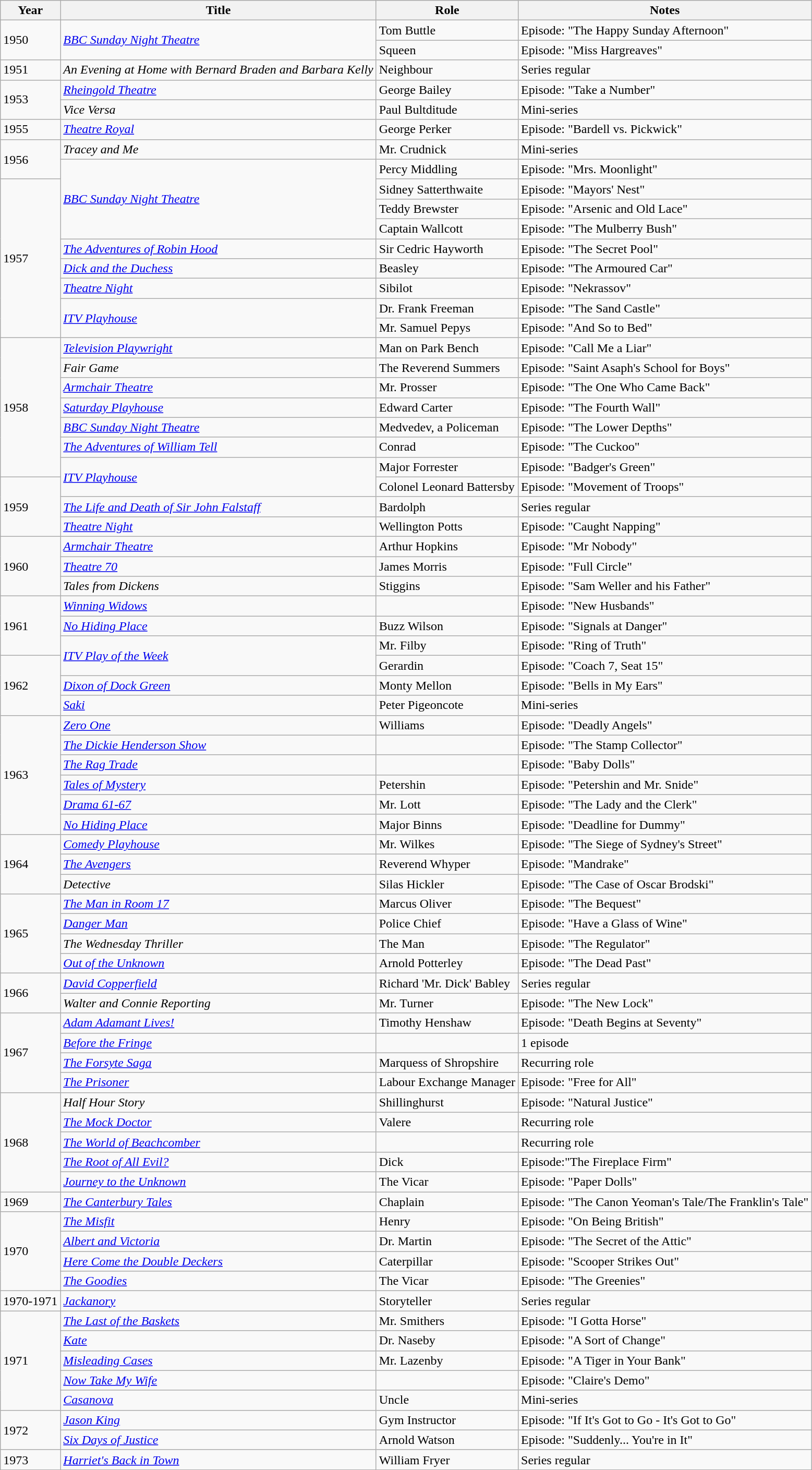<table class="wikitable">
<tr>
<th>Year</th>
<th>Title</th>
<th>Role</th>
<th>Notes</th>
</tr>
<tr>
<td rowspan="2">1950</td>
<td rowspan="2"><em><a href='#'>BBC Sunday Night Theatre</a></em></td>
<td>Tom Buttle</td>
<td>Episode: "The Happy Sunday Afternoon"</td>
</tr>
<tr>
<td>Squeen</td>
<td>Episode: "Miss Hargreaves"</td>
</tr>
<tr>
<td>1951</td>
<td><em>An Evening at Home with Bernard Braden and Barbara Kelly</em></td>
<td>Neighbour</td>
<td>Series regular</td>
</tr>
<tr>
<td rowspan="2">1953</td>
<td><em><a href='#'>Rheingold Theatre</a></em></td>
<td>George Bailey</td>
<td>Episode: "Take a Number"</td>
</tr>
<tr>
<td><em>Vice Versa</em></td>
<td>Paul Bultditude</td>
<td>Mini-series</td>
</tr>
<tr>
<td>1955</td>
<td><em><a href='#'>Theatre Royal</a></em></td>
<td>George Perker</td>
<td>Episode: "Bardell vs. Pickwick"</td>
</tr>
<tr>
<td rowspan="2">1956</td>
<td><em>Tracey and Me</em></td>
<td>Mr. Crudnick</td>
<td>Mini-series</td>
</tr>
<tr>
<td rowspan="4"><em><a href='#'>BBC Sunday Night Theatre</a></em></td>
<td>Percy Middling</td>
<td>Episode: "Mrs. Moonlight"</td>
</tr>
<tr>
<td rowspan="8">1957</td>
<td>Sidney Satterthwaite</td>
<td>Episode: "Mayors' Nest"</td>
</tr>
<tr>
<td>Teddy Brewster</td>
<td>Episode: "Arsenic and Old Lace"</td>
</tr>
<tr>
<td>Captain Wallcott</td>
<td>Episode: "The Mulberry Bush"</td>
</tr>
<tr>
<td><em><a href='#'>The Adventures of Robin Hood</a></em></td>
<td>Sir Cedric Hayworth</td>
<td>Episode: "The Secret Pool"</td>
</tr>
<tr>
<td><em><a href='#'>Dick and the Duchess</a></em></td>
<td>Beasley</td>
<td>Episode: "The Armoured Car"</td>
</tr>
<tr>
<td><em><a href='#'>Theatre Night</a></em></td>
<td>Sibilot</td>
<td>Episode: "Nekrassov"</td>
</tr>
<tr>
<td rowspan="2"><em><a href='#'>ITV Playhouse</a></em></td>
<td>Dr. Frank Freeman</td>
<td>Episode: "The Sand Castle"</td>
</tr>
<tr>
<td>Mr. Samuel Pepys</td>
<td>Episode: "And So to Bed"</td>
</tr>
<tr>
<td rowspan="7">1958</td>
<td><em><a href='#'>Television Playwright</a></em></td>
<td>Man on Park Bench</td>
<td>Episode: "Call Me a Liar"</td>
</tr>
<tr>
<td><em>Fair Game</em></td>
<td>The Reverend Summers</td>
<td>Episode: "Saint Asaph's School for Boys"</td>
</tr>
<tr>
<td><em><a href='#'>Armchair Theatre</a></em></td>
<td>Mr. Prosser</td>
<td>Episode: "The One Who Came Back"</td>
</tr>
<tr>
<td><em><a href='#'>Saturday Playhouse</a></em></td>
<td>Edward Carter</td>
<td>Episode: "The Fourth Wall"</td>
</tr>
<tr>
<td><em><a href='#'>BBC Sunday Night Theatre</a></em></td>
<td>Medvedev, a Policeman</td>
<td>Episode: "The Lower Depths"</td>
</tr>
<tr>
<td><em><a href='#'>The Adventures of William Tell</a></em></td>
<td>Conrad</td>
<td>Episode: "The Cuckoo"</td>
</tr>
<tr>
<td rowspan="2"><em><a href='#'>ITV Playhouse</a></em></td>
<td>Major Forrester</td>
<td>Episode: "Badger's Green"</td>
</tr>
<tr>
<td rowspan="3">1959</td>
<td>Colonel Leonard Battersby</td>
<td>Episode: "Movement of Troops"</td>
</tr>
<tr>
<td><em><a href='#'>The Life and Death of Sir John Falstaff</a></em></td>
<td>Bardolph</td>
<td>Series regular</td>
</tr>
<tr>
<td><em><a href='#'>Theatre Night</a></em></td>
<td>Wellington Potts</td>
<td>Episode: "Caught Napping"</td>
</tr>
<tr>
<td rowspan="3">1960</td>
<td><em><a href='#'>Armchair Theatre</a></em></td>
<td>Arthur Hopkins</td>
<td>Episode: "Mr Nobody"</td>
</tr>
<tr>
<td><em><a href='#'>Theatre 70</a></em></td>
<td>James Morris</td>
<td>Episode: "Full Circle"</td>
</tr>
<tr>
<td><em>Tales from Dickens</em></td>
<td>Stiggins</td>
<td>Episode: "Sam Weller and his Father"</td>
</tr>
<tr>
<td rowspan="3">1961</td>
<td><em><a href='#'>Winning Widows</a></em></td>
<td></td>
<td>Episode: "New Husbands"</td>
</tr>
<tr>
<td><em><a href='#'>No Hiding Place</a></em></td>
<td>Buzz Wilson</td>
<td>Episode: "Signals at Danger"</td>
</tr>
<tr>
<td rowspan="2"><em><a href='#'>ITV Play of the Week</a></em></td>
<td>Mr. Filby</td>
<td>Episode: "Ring of Truth"</td>
</tr>
<tr>
<td rowspan="3">1962</td>
<td>Gerardin</td>
<td>Episode: "Coach 7, Seat 15"</td>
</tr>
<tr>
<td><em><a href='#'>Dixon of Dock Green</a></em></td>
<td>Monty Mellon</td>
<td>Episode: "Bells in My Ears"</td>
</tr>
<tr>
<td><em><a href='#'>Saki</a></em></td>
<td>Peter Pigeoncote</td>
<td>Mini-series</td>
</tr>
<tr>
<td rowspan="6">1963</td>
<td><em><a href='#'>Zero One</a></em></td>
<td>Williams</td>
<td>Episode: "Deadly Angels"</td>
</tr>
<tr>
<td><em><a href='#'>The Dickie Henderson Show</a></em></td>
<td></td>
<td>Episode: "The Stamp Collector"</td>
</tr>
<tr>
<td><em><a href='#'>The Rag Trade</a></em></td>
<td></td>
<td>Episode: "Baby Dolls"</td>
</tr>
<tr>
<td><em><a href='#'>Tales of Mystery</a></em></td>
<td>Petershin</td>
<td>Episode: "Petershin and Mr. Snide"</td>
</tr>
<tr>
<td><em><a href='#'>Drama 61-67</a></em></td>
<td>Mr. Lott</td>
<td>Episode: "The Lady and the Clerk"</td>
</tr>
<tr>
<td><em><a href='#'>No Hiding Place</a></em></td>
<td>Major Binns</td>
<td>Episode: "Deadline for Dummy"</td>
</tr>
<tr>
<td rowspan="3">1964</td>
<td><em><a href='#'>Comedy Playhouse</a></em></td>
<td>Mr. Wilkes</td>
<td>Episode: "The Siege of Sydney's Street"</td>
</tr>
<tr>
<td><em><a href='#'>The Avengers</a></em></td>
<td>Reverend Whyper</td>
<td>Episode: "Mandrake"</td>
</tr>
<tr>
<td><em>Detective</em></td>
<td>Silas Hickler</td>
<td>Episode: "The Case of Oscar Brodski"</td>
</tr>
<tr>
<td rowspan="4">1965</td>
<td><em><a href='#'>The Man in Room 17</a></em></td>
<td>Marcus Oliver</td>
<td>Episode: "The Bequest"</td>
</tr>
<tr>
<td><em><a href='#'>Danger Man</a></em></td>
<td>Police Chief</td>
<td>Episode: "Have a Glass of Wine"</td>
</tr>
<tr>
<td><em>The Wednesday Thriller</em></td>
<td>The Man</td>
<td>Episode: "The Regulator"</td>
</tr>
<tr>
<td><em><a href='#'>Out of the Unknown</a></em></td>
<td>Arnold Potterley</td>
<td>Episode: "The Dead Past"</td>
</tr>
<tr>
<td rowspan="2">1966</td>
<td><em><a href='#'>David Copperfield</a></em></td>
<td>Richard 'Mr. Dick' Babley</td>
<td>Series regular</td>
</tr>
<tr>
<td><em>Walter and Connie Reporting</em></td>
<td>Mr. Turner</td>
<td>Episode: "The New Lock"</td>
</tr>
<tr>
<td rowspan="4">1967</td>
<td><em><a href='#'>Adam Adamant Lives!</a></em></td>
<td>Timothy Henshaw</td>
<td>Episode: "Death Begins at Seventy"</td>
</tr>
<tr>
<td><em><a href='#'>Before the Fringe</a></em></td>
<td></td>
<td>1 episode</td>
</tr>
<tr>
<td><em><a href='#'>The Forsyte Saga</a></em></td>
<td>Marquess of Shropshire</td>
<td>Recurring role</td>
</tr>
<tr>
<td><em><a href='#'>The Prisoner</a></em></td>
<td>Labour Exchange Manager</td>
<td>Episode: "Free for All"</td>
</tr>
<tr>
<td rowspan="5">1968</td>
<td><em>Half Hour Story</em></td>
<td>Shillinghurst</td>
<td>Episode: "Natural Justice"</td>
</tr>
<tr>
<td><em><a href='#'>The Mock Doctor</a></em></td>
<td>Valere</td>
<td>Recurring role</td>
</tr>
<tr>
<td><em><a href='#'>The World of Beachcomber</a></em></td>
<td></td>
<td>Recurring role</td>
</tr>
<tr>
<td><em><a href='#'>The Root of All Evil?</a></em></td>
<td>Dick</td>
<td>Episode:"The Fireplace Firm"</td>
</tr>
<tr>
<td><em><a href='#'>Journey to the Unknown</a></em></td>
<td>The Vicar</td>
<td>Episode: "Paper Dolls"</td>
</tr>
<tr>
<td>1969</td>
<td><em><a href='#'>The Canterbury Tales</a></em></td>
<td>Chaplain</td>
<td>Episode: "The Canon Yeoman's Tale/The Franklin's Tale"</td>
</tr>
<tr>
<td rowspan="4">1970</td>
<td><em><a href='#'>The Misfit</a></em></td>
<td>Henry</td>
<td>Episode: "On Being British"</td>
</tr>
<tr>
<td><em><a href='#'>Albert and Victoria</a></em></td>
<td>Dr. Martin</td>
<td>Episode: "The Secret of the Attic"</td>
</tr>
<tr>
<td><em><a href='#'>Here Come the Double Deckers</a></em></td>
<td>Caterpillar</td>
<td>Episode: "Scooper Strikes Out"</td>
</tr>
<tr>
<td><em><a href='#'>The Goodies</a></em></td>
<td>The Vicar</td>
<td>Episode: "The Greenies"</td>
</tr>
<tr>
<td>1970-1971</td>
<td><em><a href='#'>Jackanory</a></em></td>
<td>Storyteller</td>
<td>Series regular</td>
</tr>
<tr>
<td rowspan="5">1971</td>
<td><em><a href='#'>The Last of the Baskets</a></em></td>
<td>Mr. Smithers</td>
<td>Episode: "I Gotta Horse"</td>
</tr>
<tr>
<td><em><a href='#'>Kate</a></em></td>
<td>Dr. Naseby</td>
<td>Episode: "A Sort of Change"</td>
</tr>
<tr>
<td><em><a href='#'>Misleading Cases</a></em></td>
<td>Mr. Lazenby</td>
<td>Episode: "A Tiger in Your Bank"</td>
</tr>
<tr>
<td><em><a href='#'>Now Take My Wife</a></em></td>
<td></td>
<td>Episode: "Claire's Demo"</td>
</tr>
<tr>
<td><em><a href='#'>Casanova</a></em></td>
<td>Uncle</td>
<td>Mini-series</td>
</tr>
<tr>
<td rowspan="2">1972</td>
<td><em><a href='#'>Jason King</a></em></td>
<td>Gym Instructor</td>
<td>Episode: "If It's Got to Go - It's Got to Go"</td>
</tr>
<tr>
<td><em><a href='#'>Six Days of Justice</a></em></td>
<td>Arnold Watson</td>
<td>Episode: "Suddenly... You're in It"</td>
</tr>
<tr>
<td>1973</td>
<td><em><a href='#'>Harriet's Back in Town</a></em></td>
<td>William Fryer</td>
<td>Series regular</td>
</tr>
</table>
